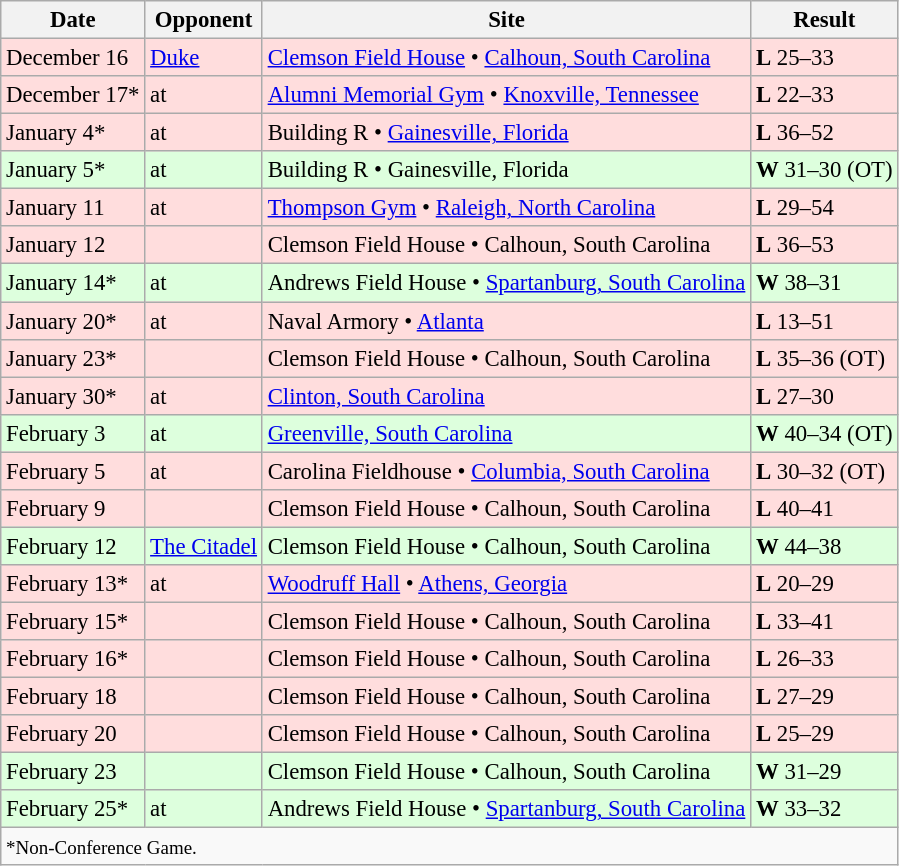<table class="wikitable" style="font-size:95%;">
<tr>
<th>Date</th>
<th>Opponent</th>
<th>Site</th>
<th>Result</th>
</tr>
<tr style="background: #ffdddd;">
<td>December 16</td>
<td><a href='#'>Duke</a></td>
<td><a href='#'>Clemson Field House</a> • <a href='#'>Calhoun, South Carolina</a></td>
<td><strong>L</strong> 25–33</td>
</tr>
<tr style="background: #ffdddd;">
<td>December 17*</td>
<td>at </td>
<td><a href='#'>Alumni Memorial Gym</a> • <a href='#'>Knoxville, Tennessee</a></td>
<td><strong>L</strong> 22–33</td>
</tr>
<tr style="background: #ffdddd;">
<td>January 4*</td>
<td>at </td>
<td>Building R • <a href='#'>Gainesville, Florida</a></td>
<td><strong>L</strong> 36–52</td>
</tr>
<tr style="background: #ddffdd;">
<td>January 5*</td>
<td>at </td>
<td>Building R • Gainesville, Florida</td>
<td><strong>W</strong> 31–30 (OT)</td>
</tr>
<tr style="background: #ffdddd;">
<td>January 11</td>
<td>at </td>
<td><a href='#'>Thompson Gym</a> • <a href='#'>Raleigh, North Carolina</a></td>
<td><strong>L</strong> 29–54</td>
</tr>
<tr style="background: #ffdddd;">
<td>January 12</td>
<td></td>
<td>Clemson Field House • Calhoun, South Carolina</td>
<td><strong>L</strong> 36–53</td>
</tr>
<tr style="background: #ddffdd;">
<td>January 14*</td>
<td>at </td>
<td>Andrews Field House • <a href='#'>Spartanburg, South Carolina</a></td>
<td><strong>W</strong> 38–31</td>
</tr>
<tr style="background: #ffdddd;">
<td>January 20*</td>
<td>at </td>
<td>Naval Armory • <a href='#'>Atlanta</a></td>
<td><strong>L</strong> 13–51</td>
</tr>
<tr style="background: #ffdddd;">
<td>January 23*</td>
<td></td>
<td>Clemson Field House • Calhoun, South Carolina</td>
<td><strong>L</strong> 35–36 (OT)</td>
</tr>
<tr style="background: #ffdddd;">
<td>January 30*</td>
<td>at </td>
<td><a href='#'>Clinton, South Carolina</a></td>
<td><strong>L</strong> 27–30</td>
</tr>
<tr style="background: #ddffdd;">
<td>February 3</td>
<td>at </td>
<td><a href='#'>Greenville, South Carolina</a></td>
<td><strong>W</strong> 40–34 (OT)</td>
</tr>
<tr style="background: #ffdddd;">
<td>February 5</td>
<td>at </td>
<td>Carolina Fieldhouse • <a href='#'>Columbia, South Carolina</a></td>
<td><strong>L</strong> 30–32 (OT)</td>
</tr>
<tr style="background: #ffdddd;">
<td>February 9</td>
<td></td>
<td>Clemson Field House • Calhoun, South Carolina</td>
<td><strong>L</strong> 40–41</td>
</tr>
<tr style="background: #ddffdd;">
<td>February 12</td>
<td><a href='#'>The Citadel</a></td>
<td>Clemson Field House • Calhoun, South Carolina</td>
<td><strong>W</strong> 44–38</td>
</tr>
<tr style="background: #ffdddd;">
<td>February 13*</td>
<td>at </td>
<td><a href='#'>Woodruff Hall</a> • <a href='#'>Athens, Georgia</a></td>
<td><strong>L</strong> 20–29</td>
</tr>
<tr style="background: #ffdddd;">
<td>February 15*</td>
<td></td>
<td>Clemson Field House • Calhoun, South Carolina</td>
<td><strong>L</strong> 33–41</td>
</tr>
<tr style="background: #ffdddd;">
<td>February 16*</td>
<td></td>
<td>Clemson Field House • Calhoun, South Carolina</td>
<td><strong>L</strong> 26–33</td>
</tr>
<tr style="background: #ffdddd;">
<td>February 18</td>
<td></td>
<td>Clemson Field House • Calhoun, South Carolina</td>
<td><strong>L</strong> 27–29</td>
</tr>
<tr style="background: #ffdddd;">
<td>February 20</td>
<td></td>
<td>Clemson Field House • Calhoun, South Carolina</td>
<td><strong>L</strong> 25–29</td>
</tr>
<tr style="background: #ddffdd;">
<td>February 23</td>
<td></td>
<td>Clemson Field House • Calhoun, South Carolina</td>
<td><strong>W</strong> 31–29</td>
</tr>
<tr style="background: #ddffdd;">
<td>February 25*</td>
<td>at </td>
<td>Andrews Field House • <a href='#'>Spartanburg, South Carolina</a></td>
<td><strong>W</strong> 33–32</td>
</tr>
<tr style="background:#f9f9f9;">
<td colspan=4><small>*Non-Conference Game.</small></td>
</tr>
</table>
